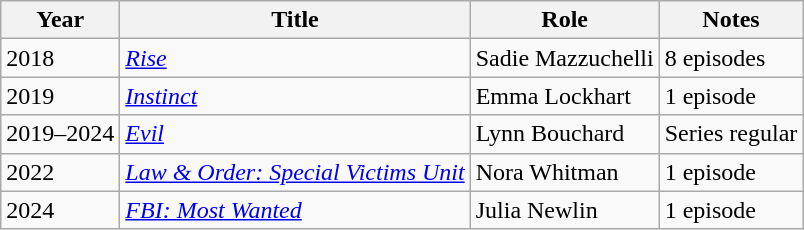<table class="wikitable">
<tr>
<th>Year</th>
<th>Title</th>
<th>Role</th>
<th>Notes</th>
</tr>
<tr>
<td>2018</td>
<td><em><a href='#'>Rise</a></em></td>
<td>Sadie Mazzuchelli</td>
<td>8 episodes</td>
</tr>
<tr>
<td>2019</td>
<td><em><a href='#'>Instinct</a></em></td>
<td>Emma Lockhart</td>
<td>1 episode</td>
</tr>
<tr>
<td>2019–2024</td>
<td><em><a href='#'>Evil</a></em></td>
<td>Lynn Bouchard</td>
<td>Series regular</td>
</tr>
<tr>
<td>2022</td>
<td><em><a href='#'>Law & Order: Special Victims Unit</a></em></td>
<td>Nora Whitman</td>
<td>1 episode</td>
</tr>
<tr>
<td>2024</td>
<td><em><a href='#'>FBI: Most Wanted</a></em></td>
<td>Julia Newlin</td>
<td>1 episode</td>
</tr>
</table>
